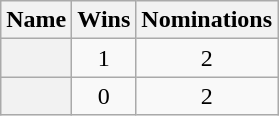<table class="sortable wikitable plainrowheaders" style="text-align:center">
<tr>
<th scope=col>Name</th>
<th scope=col data-sort-type="number">Wins</th>
<th scope=col data-sort-type="number">Nominations</th>
</tr>
<tr>
<th scope="row"></th>
<td>1</td>
<td>2</td>
</tr>
<tr>
<th scope="row"></th>
<td>0</td>
<td>2</td>
</tr>
</table>
